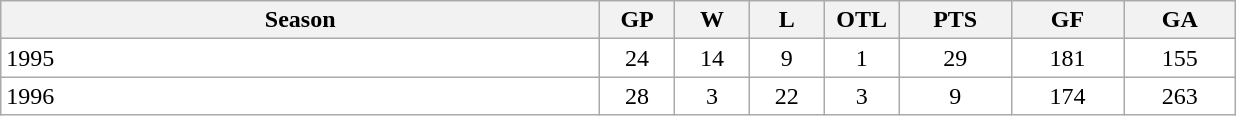<table class="wikitable">
<tr>
<th width="40%">Season</th>
<th width="5%">GP</th>
<th width="5%">W</th>
<th width="5%">L</th>
<th width="5%">OTL</th>
<th width="7.5%">PTS</th>
<th width="7.5%">GF</th>
<th width="7.5%">GA</th>
</tr>
<tr align=center bgcolor="#ffFFff">
<td align=left>1995</td>
<td>24</td>
<td>14</td>
<td>9</td>
<td>1</td>
<td>29</td>
<td>181</td>
<td>155</td>
</tr>
<tr align=center bgcolor="#ffffff">
<td align=left>1996</td>
<td>28</td>
<td>3</td>
<td>22</td>
<td>3</td>
<td>9</td>
<td>174</td>
<td>263</td>
</tr>
</table>
